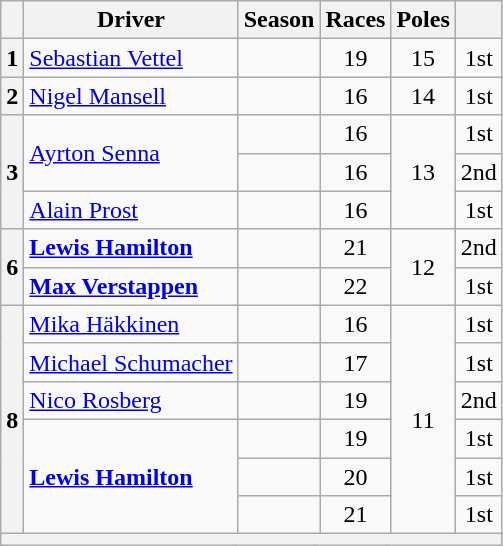<table class="wikitable sortable" style="text-align:center">
<tr>
<th></th>
<th>Driver</th>
<th class="unsortable">Season</th>
<th class="unsortable">Races</th>
<th>Poles</th>
<th class="unsortable"></th>
</tr>
<tr>
<th>1</th>
<td align=left> <a href='#'>Sebastian Vettel</a></td>
<td></td>
<td>19</td>
<td>15</td>
<td>1st</td>
</tr>
<tr>
<th>2</th>
<td align=left> <a href='#'>Nigel Mansell</a></td>
<td></td>
<td>16</td>
<td>14</td>
<td>1st</td>
</tr>
<tr>
<th rowspan=3>3</th>
<td rowspan=2 align=left> <a href='#'>Ayrton Senna</a></td>
<td></td>
<td>16</td>
<td rowspan=3>13</td>
<td>1st</td>
</tr>
<tr>
<td></td>
<td>16</td>
<td>2nd</td>
</tr>
<tr>
<td align=left> <a href='#'>Alain Prost</a></td>
<td></td>
<td>16</td>
<td>1st</td>
</tr>
<tr>
<th rowspan=2>6</th>
<td align=left> <strong><a href='#'>Lewis Hamilton</a></strong></td>
<td></td>
<td>21</td>
<td rowspan=2>12</td>
<td>2nd</td>
</tr>
<tr>
<td align=left> <strong><a href='#'>Max Verstappen</a></strong></td>
<td></td>
<td>22</td>
<td>1st</td>
</tr>
<tr>
<th rowspan=6>8</th>
<td align=left> <a href='#'>Mika Häkkinen</a></td>
<td></td>
<td>16</td>
<td rowspan=6>11</td>
<td>1st</td>
</tr>
<tr>
<td align=left> <a href='#'>Michael Schumacher</a></td>
<td></td>
<td>17</td>
<td>1st</td>
</tr>
<tr>
<td align=left> <a href='#'>Nico Rosberg</a></td>
<td></td>
<td>19</td>
<td>2nd</td>
</tr>
<tr>
<td rowspan=3 align=left> <strong><a href='#'>Lewis Hamilton</a></strong></td>
<td></td>
<td>19</td>
<td>1st</td>
</tr>
<tr>
<td></td>
<td>20</td>
<td>1st</td>
</tr>
<tr>
<td></td>
<td>21</td>
<td>1st</td>
</tr>
<tr>
<th colspan=6></th>
</tr>
</table>
